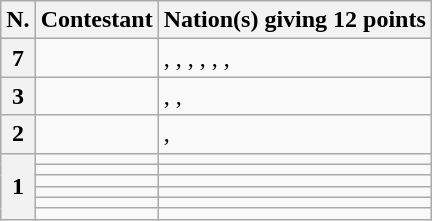<table class="wikitable plainrowheaders">
<tr>
<th scope="col">N.</th>
<th scope="col">Contestant</th>
<th scope="col">Nation(s) giving 12 points</th>
</tr>
<tr>
<th scope="row">7</th>
<td></td>
<td>, , , , , , </td>
</tr>
<tr>
<th scope="row">3</th>
<td></td>
<td>, , </td>
</tr>
<tr>
<th scope="row">2</th>
<td></td>
<td>, </td>
</tr>
<tr>
<th scope="row" rowspan="6">1</th>
<td></td>
<td></td>
</tr>
<tr>
<td></td>
<td></td>
</tr>
<tr>
<td></td>
<td></td>
</tr>
<tr>
<td></td>
<td></td>
</tr>
<tr>
<td></td>
<td></td>
</tr>
<tr>
<td></td>
<td></td>
</tr>
</table>
